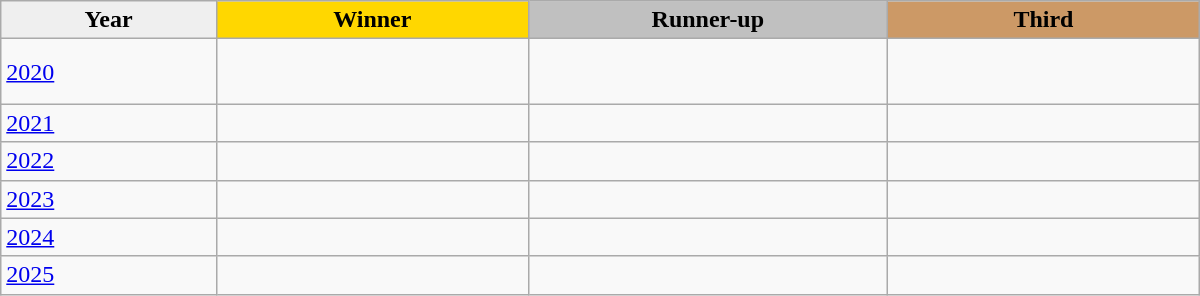<table class="wikitable sortable" style="width:800px;">
<tr>
<th style="width:18%; background:#efefef;">Year</th>
<th style="width:26%; background:gold">Winner</th>
<th style="width:30%; background:silver">Runner-up</th>
<th style="width:26%; background:#CC9966">Third</th>
</tr>
<tr>
<td><a href='#'>2020</a></td>
<td><br><br></td>
<td></td>
<td></td>
</tr>
<tr>
<td><a href='#'>2021</a></td>
<td></td>
<td></td>
<td></td>
</tr>
<tr>
<td><a href='#'>2022</a></td>
<td></td>
<td></td>
<td></td>
</tr>
<tr>
<td><a href='#'>2023</a></td>
<td></td>
<td></td>
<td></td>
</tr>
<tr>
<td><a href='#'>2024</a></td>
<td></td>
<td></td>
<td></td>
</tr>
<tr>
<td><a href='#'>2025</a></td>
<td></td>
<td></td>
<td></td>
</tr>
</table>
